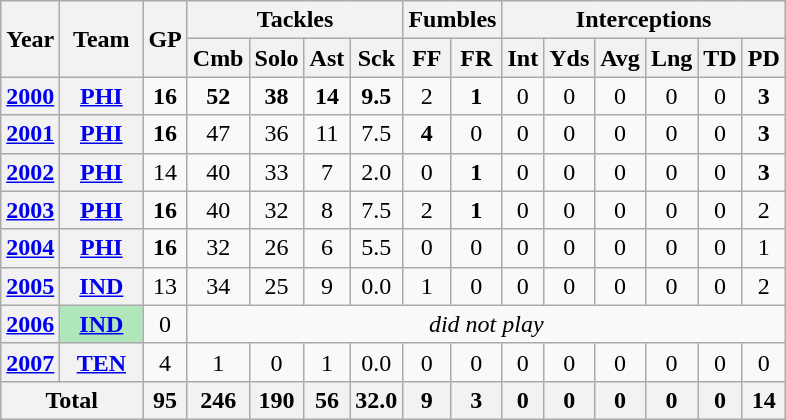<table class="wikitable" style="text-align:center">
<tr>
<th rowspan="2">Year</th>
<th rowspan="2">Team</th>
<th rowspan="2">GP</th>
<th colspan="4">Tackles</th>
<th colspan="2">Fumbles</th>
<th colspan="6">Interceptions</th>
</tr>
<tr>
<th>Cmb</th>
<th>Solo</th>
<th>Ast</th>
<th>Sck</th>
<th>FF</th>
<th>FR</th>
<th>Int</th>
<th>Yds</th>
<th>Avg</th>
<th>Lng</th>
<th>TD</th>
<th>PD</th>
</tr>
<tr>
<th><a href='#'>2000</a></th>
<th><a href='#'>PHI</a></th>
<td><strong>16</strong></td>
<td><strong>52</strong></td>
<td><strong>38</strong></td>
<td><strong>14</strong></td>
<td><strong>9.5</strong></td>
<td>2</td>
<td><strong>1</strong></td>
<td>0</td>
<td>0</td>
<td>0</td>
<td>0</td>
<td>0</td>
<td><strong>3</strong></td>
</tr>
<tr>
<th><a href='#'>2001</a></th>
<th><a href='#'>PHI</a></th>
<td><strong>16</strong></td>
<td>47</td>
<td>36</td>
<td>11</td>
<td>7.5</td>
<td><strong>4</strong></td>
<td>0</td>
<td>0</td>
<td>0</td>
<td>0</td>
<td>0</td>
<td>0</td>
<td><strong>3</strong></td>
</tr>
<tr>
<th><a href='#'>2002</a></th>
<th><a href='#'>PHI</a></th>
<td>14</td>
<td>40</td>
<td>33</td>
<td>7</td>
<td>2.0</td>
<td>0</td>
<td><strong>1</strong></td>
<td>0</td>
<td>0</td>
<td>0</td>
<td>0</td>
<td>0</td>
<td><strong>3</strong></td>
</tr>
<tr>
<th><a href='#'>2003</a></th>
<th><a href='#'>PHI</a></th>
<td><strong>16</strong></td>
<td>40</td>
<td>32</td>
<td>8</td>
<td>7.5</td>
<td>2</td>
<td><strong>1</strong></td>
<td>0</td>
<td>0</td>
<td>0</td>
<td>0</td>
<td>0</td>
<td>2</td>
</tr>
<tr>
<th><a href='#'>2004</a></th>
<th><a href='#'>PHI</a></th>
<td><strong>16</strong></td>
<td>32</td>
<td>26</td>
<td>6</td>
<td>5.5</td>
<td>0</td>
<td>0</td>
<td>0</td>
<td>0</td>
<td>0</td>
<td>0</td>
<td>0</td>
<td>1</td>
</tr>
<tr>
<th><a href='#'>2005</a></th>
<th><a href='#'>IND</a></th>
<td>13</td>
<td>34</td>
<td>25</td>
<td>9</td>
<td>0.0</td>
<td>1</td>
<td>0</td>
<td>0</td>
<td>0</td>
<td>0</td>
<td>0</td>
<td>0</td>
<td>2</td>
</tr>
<tr>
<th><a href='#'>2006</a></th>
<th style="background:#afe6ba; width:3em;"><a href='#'>IND</a></th>
<td>0</td>
<td colspan="12"><em>did not play</em></td>
</tr>
<tr>
<th><a href='#'>2007</a></th>
<th><a href='#'>TEN</a></th>
<td>4</td>
<td>1</td>
<td>0</td>
<td>1</td>
<td>0.0</td>
<td>0</td>
<td>0</td>
<td>0</td>
<td>0</td>
<td>0</td>
<td>0</td>
<td>0</td>
<td>0</td>
</tr>
<tr>
<th colspan="2">Total</th>
<th>95</th>
<th>246</th>
<th>190</th>
<th>56</th>
<th>32.0</th>
<th>9</th>
<th>3</th>
<th>0</th>
<th>0</th>
<th>0</th>
<th>0</th>
<th>0</th>
<th>14</th>
</tr>
</table>
